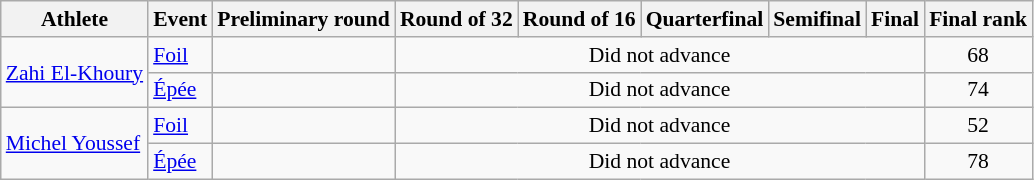<table class=wikitable style="font-size:90%">
<tr>
<th>Athlete</th>
<th>Event</th>
<th>Preliminary round</th>
<th>Round of 32</th>
<th>Round of 16</th>
<th>Quarterfinal</th>
<th>Semifinal</th>
<th>Final</th>
<th>Final rank</th>
</tr>
<tr>
<td rowspan=2><a href='#'>Zahi El-Khoury</a></td>
<td><a href='#'>Foil</a></td>
<td></td>
<td align=center colspan=5>Did not advance</td>
<td align=center>68</td>
</tr>
<tr>
<td><a href='#'>Épée</a></td>
<td></td>
<td align=center colspan=5>Did not advance</td>
<td align=center>74</td>
</tr>
<tr>
<td rowspan=2><a href='#'>Michel Youssef</a></td>
<td><a href='#'>Foil</a></td>
<td></td>
<td align=center colspan=5>Did not advance</td>
<td align=center>52</td>
</tr>
<tr>
<td><a href='#'>Épée</a></td>
<td></td>
<td align=center colspan=5>Did not advance</td>
<td align=center>78</td>
</tr>
</table>
